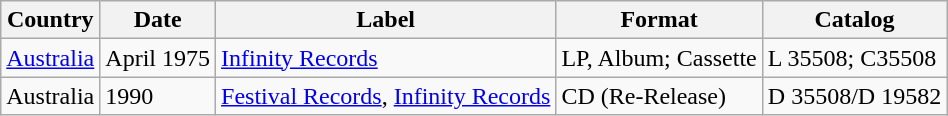<table class="wikitable">
<tr>
<th>Country</th>
<th>Date</th>
<th>Label</th>
<th>Format</th>
<th>Catalog</th>
</tr>
<tr>
<td><a href='#'>Australia</a></td>
<td>April 1975</td>
<td><a href='#'>Infinity Records</a></td>
<td>LP, Album; Cassette</td>
<td>L 35508; C35508</td>
</tr>
<tr>
<td>Australia</td>
<td>1990</td>
<td><a href='#'>Festival Records</a>, <a href='#'>Infinity Records</a></td>
<td>CD (Re-Release)</td>
<td>D 35508/D 19582</td>
</tr>
</table>
